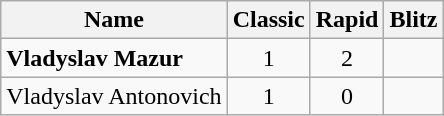<table class="wikitable">
<tr>
<th>Name</th>
<th>Classic</th>
<th>Rapid</th>
<th>Blitz</th>
</tr>
<tr align="center">
<td align="left"><strong> Vladyslav Mazur</strong></td>
<td>1</td>
<td>2</td>
<td></td>
</tr>
<tr align="center">
<td align="left"> Vladyslav Antonovich</td>
<td>1</td>
<td>0</td>
<td></td>
</tr>
</table>
